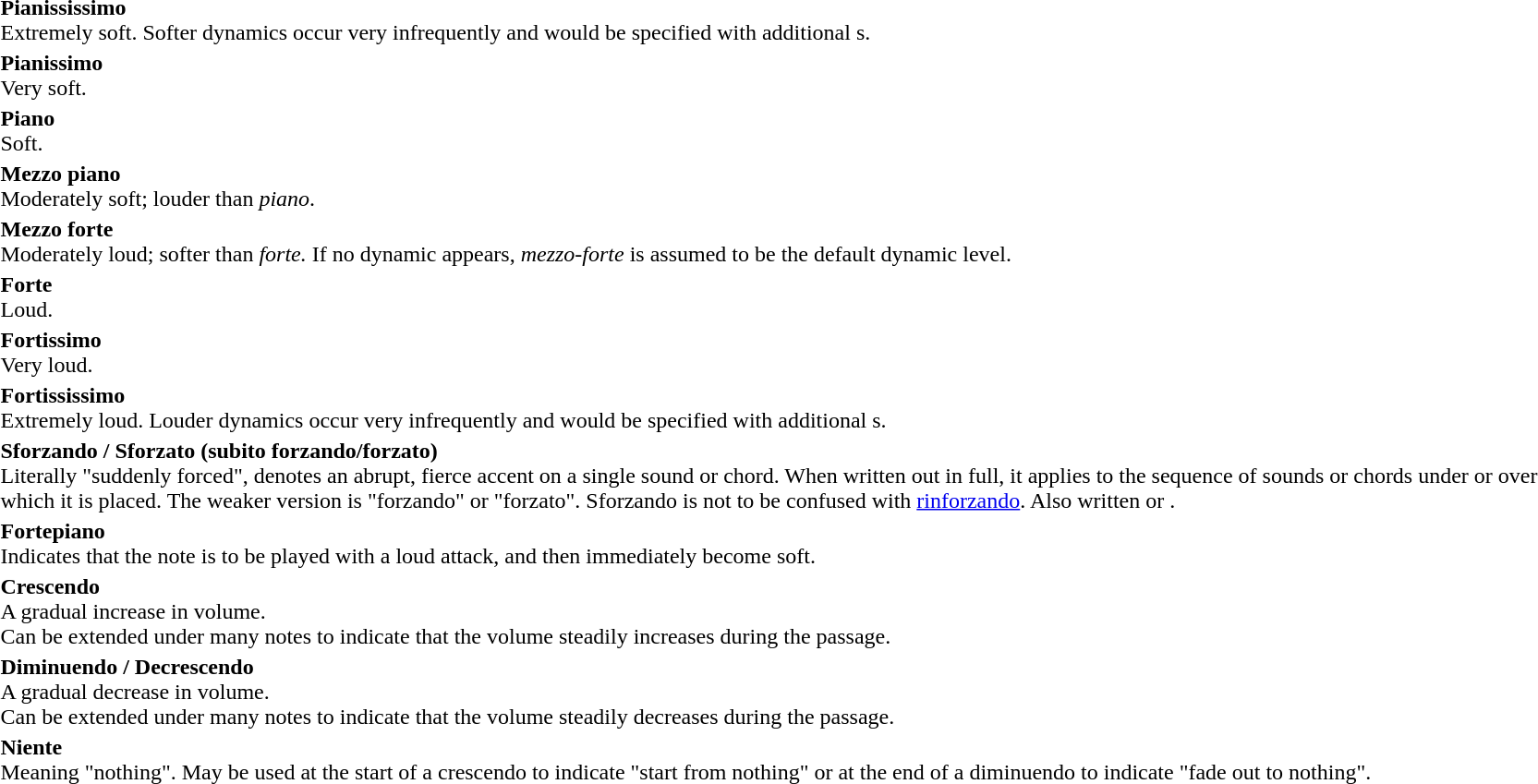<table class="skin-invert-image">
<tr>
<td style="width:110px;"></td>
<td><strong>Pianississimo</strong><br>Extremely soft. Softer dynamics occur very infrequently and would be specified with additional s.</td>
</tr>
<tr>
<td></td>
<td><strong>Pianissimo</strong><br>Very soft.</td>
</tr>
<tr>
<td></td>
<td><strong>Piano</strong><br>Soft.</td>
</tr>
<tr>
<td></td>
<td><strong>Mezzo piano</strong><br>Moderately soft; louder than <em>piano</em>.</td>
</tr>
<tr>
<td></td>
<td><strong>Mezzo forte</strong><br>Moderately loud; softer than <em>forte.</em> If no dynamic appears, <em>mezzo-forte</em> is assumed to be the default dynamic level.</td>
</tr>
<tr>
<td></td>
<td><strong>Forte</strong><br>Loud.</td>
</tr>
<tr>
<td></td>
<td><strong>Fortissimo</strong><br>Very loud.</td>
</tr>
<tr>
<td></td>
<td><strong>Fortississimo</strong><br>Extremely loud. Louder dynamics occur very infrequently and would be specified with additional s.</td>
</tr>
<tr>
<td></td>
<td><strong>Sforzando / Sforzato (subito forzando/forzato)</strong><br>Literally "suddenly forced", denotes an abrupt, fierce accent on a single sound or chord. When written out in full, it applies to the sequence of sounds or chords under or over which it is placed. The weaker version is "forzando" or "forzato". Sforzando is not to be confused with <a href='#'>rinforzando</a>. Also written  or .</td>
</tr>
<tr>
<td></td>
<td><strong>Fortepiano</strong><br>Indicates that the note is to be played with a loud attack, and then immediately become soft.</td>
</tr>
<tr>
<td></td>
<td><strong>Crescendo</strong><br>A gradual increase in volume.<br>Can be extended under many notes to indicate that the volume steadily increases during the passage.</td>
</tr>
<tr>
<td></td>
<td><strong>Diminuendo / Decrescendo</strong><br>A gradual decrease in volume.<br>Can be extended under many notes to indicate that the volume steadily decreases during the passage.</td>
</tr>
<tr>
<td></td>
<td><strong>Niente</strong><br>Meaning "nothing". May be used at the start of a crescendo to indicate "start from nothing" or at the end of a diminuendo to indicate "fade out to nothing".</td>
</tr>
</table>
